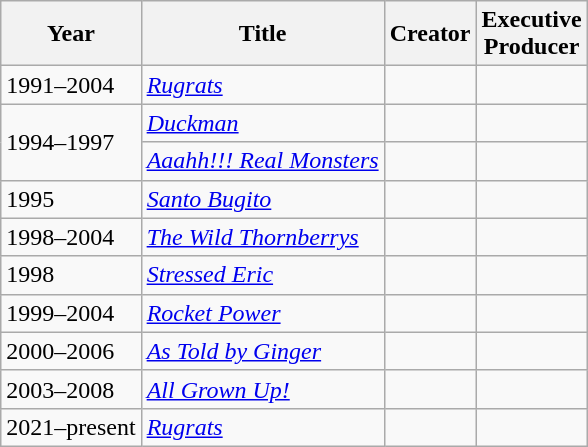<table class="wikitable">
<tr>
<th>Year</th>
<th>Title</th>
<th>Creator</th>
<th>Executive<br>Producer</th>
</tr>
<tr>
<td>1991–2004</td>
<td><em><a href='#'>Rugrats</a></em></td>
<td></td>
<td></td>
</tr>
<tr>
<td rowspan=2>1994–1997</td>
<td><em><a href='#'>Duckman</a></em></td>
<td></td>
<td></td>
</tr>
<tr>
<td><em><a href='#'>Aaahh!!! Real Monsters</a></em></td>
<td></td>
<td></td>
</tr>
<tr>
<td>1995</td>
<td><em><a href='#'>Santo Bugito</a></em></td>
<td></td>
<td></td>
</tr>
<tr>
<td>1998–2004</td>
<td><em><a href='#'>The Wild Thornberrys</a></em></td>
<td></td>
<td></td>
</tr>
<tr>
<td>1998</td>
<td><em><a href='#'>Stressed Eric</a></em></td>
<td></td>
<td></td>
</tr>
<tr>
<td>1999–2004</td>
<td><em><a href='#'>Rocket Power</a></em></td>
<td></td>
<td></td>
</tr>
<tr>
<td>2000–2006</td>
<td><em><a href='#'>As Told by Ginger</a></em></td>
<td></td>
<td></td>
</tr>
<tr>
<td>2003–2008</td>
<td><em><a href='#'>All Grown Up!</a></em></td>
<td></td>
<td></td>
</tr>
<tr>
<td>2021–present</td>
<td><em><a href='#'>Rugrats</a></em></td>
<td></td>
<td></td>
</tr>
</table>
